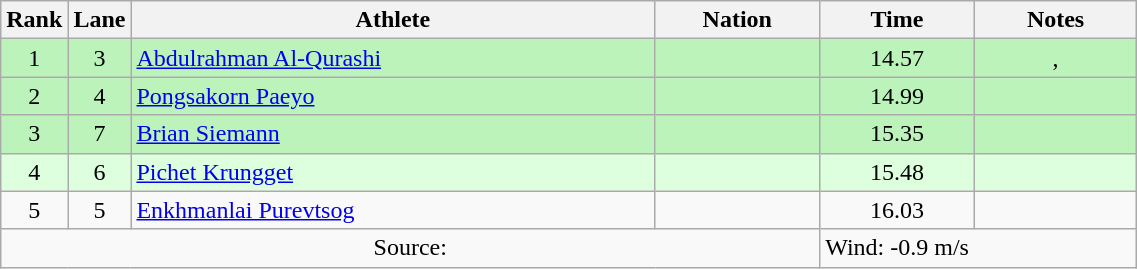<table class="wikitable sortable" style="text-align:center;width: 60%;">
<tr>
<th scope="col" style="width: 10px;">Rank</th>
<th scope="col" style="width: 10px;">Lane</th>
<th scope="col">Athlete</th>
<th scope="col">Nation</th>
<th scope="col">Time</th>
<th scope="col">Notes</th>
</tr>
<tr bgcolor=bbf3bb>
<td>1</td>
<td>3</td>
<td align=left><a href='#'>Abdulrahman Al-Qurashi</a></td>
<td align=left></td>
<td>14.57</td>
<td>, </td>
</tr>
<tr bgcolor=bbf3bb>
<td>2</td>
<td>4</td>
<td align=left><a href='#'>Pongsakorn Paeyo</a></td>
<td align=left></td>
<td>14.99</td>
<td></td>
</tr>
<tr bgcolor=bbf3bb>
<td>3</td>
<td>7</td>
<td align=left><a href='#'>Brian Siemann</a></td>
<td align=left></td>
<td>15.35</td>
<td></td>
</tr>
<tr bgcolor=ddffdd>
<td>4</td>
<td>6</td>
<td align=left><a href='#'>Pichet Krungget</a></td>
<td align=left></td>
<td>15.48</td>
<td></td>
</tr>
<tr>
<td>5</td>
<td>5</td>
<td align=left><a href='#'>Enkhmanlai Purevtsog</a></td>
<td align=left></td>
<td>16.03</td>
<td></td>
</tr>
<tr class="sortbottom">
<td colspan="4">Source:</td>
<td colspan="2" style="text-align:left;">Wind: -0.9 m/s</td>
</tr>
</table>
